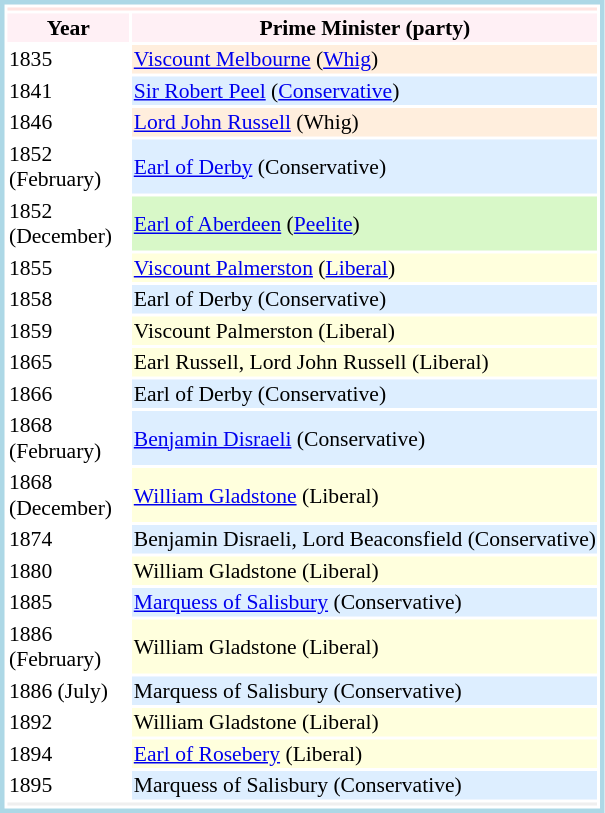<table class="toc"  style="float:left; border:3px solid lightblue; font-size:90%;margin-right:10px; clear:left;">
<tr>
<td colspan="2"  style="text-align:center; background:mistyrose"></td>
</tr>
<tr style="background:lavenderblush;">
<th scope="col" style="width:5.5em;">Year</th>
<th scope="col">Prime Minister (party)</th>
</tr>
<tr>
<td>1835</td>
<td style="background:#fed;"><a href='#'>Viscount Melbourne</a> (<a href='#'>Whig</a>)</td>
</tr>
<tr>
<td>1841</td>
<td style="background:#def;"><a href='#'>Sir Robert Peel</a> (<a href='#'>Conservative</a>)</td>
</tr>
<tr>
<td>1846</td>
<td style="background:#fed;"><a href='#'>Lord John Russell</a> (Whig)</td>
</tr>
<tr>
<td>1852 (February)</td>
<td style="background:#def;"><a href='#'>Earl of Derby</a> (Conservative)</td>
</tr>
<tr>
<td>1852 (December)</td>
<td style="background:#D8F8C8;"><a href='#'>Earl of Aberdeen</a> (<a href='#'>Peelite</a>)</td>
</tr>
<tr>
<td>1855</td>
<td style="background:#ffd;"><a href='#'>Viscount Palmerston</a> (<a href='#'>Liberal</a>)</td>
</tr>
<tr>
<td>1858</td>
<td style="background:#def;">Earl of Derby (Conservative)</td>
</tr>
<tr>
<td>1859</td>
<td style="background:#ffd;">Viscount Palmerston (Liberal)</td>
</tr>
<tr>
<td>1865</td>
<td style="background:#ffd;">Earl Russell, Lord John Russell (Liberal)</td>
</tr>
<tr>
<td>1866</td>
<td style="background:#def;">Earl of Derby (Conservative)</td>
</tr>
<tr>
<td>1868 (February)</td>
<td style="background:#def;"><a href='#'>Benjamin Disraeli</a> (Conservative)</td>
</tr>
<tr>
<td>1868 (December)</td>
<td style="background:#ffd;"><a href='#'>William Gladstone</a> (Liberal)</td>
</tr>
<tr>
<td>1874</td>
<td style="background:#def;">Benjamin Disraeli, Lord Beaconsfield (Conservative)</td>
</tr>
<tr>
<td>1880</td>
<td style="background:#ffd;">William Gladstone (Liberal)</td>
</tr>
<tr>
<td>1885</td>
<td style="background:#def;"><a href='#'>Marquess of Salisbury</a> (Conservative)</td>
</tr>
<tr>
<td>1886 (February)</td>
<td style="background:#ffd;">William Gladstone (Liberal)</td>
</tr>
<tr>
<td>1886 (July)</td>
<td style="background:#def;">Marquess of Salisbury (Conservative)</td>
</tr>
<tr>
<td>1892</td>
<td style="background:#ffd;">William Gladstone (Liberal)</td>
</tr>
<tr>
<td>1894</td>
<td style="background:#ffd;"><a href='#'>Earl of Rosebery</a> (Liberal)</td>
</tr>
<tr>
<td>1895</td>
<td style="background:#def;">Marquess of Salisbury (Conservative)</td>
</tr>
<tr style="background:#efefef;">
<td colspan="2"></td>
</tr>
</table>
